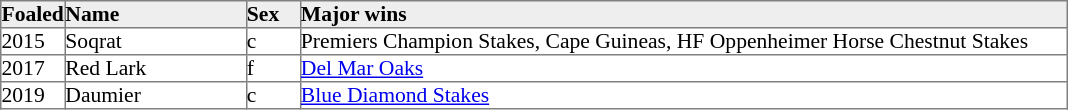<table border="1" cellpadding="0" style="border-collapse: collapse; font-size:90%">
<tr bgcolor="#eeeeee">
<td width="35px"><strong>Foaled</strong></td>
<td width="120px"><strong>Name</strong></td>
<td width="35px"><strong>Sex</strong></td>
<td width="510px"><strong>Major wins</strong></td>
</tr>
<tr>
<td>2015</td>
<td>Soqrat</td>
<td>c</td>
<td>Premiers Champion Stakes, Cape Guineas, HF Oppenheimer Horse Chestnut Stakes</td>
</tr>
<tr>
<td>2017</td>
<td>Red Lark</td>
<td>f</td>
<td><a href='#'>Del Mar Oaks</a></td>
</tr>
<tr>
<td>2019</td>
<td>Daumier</td>
<td>c</td>
<td><a href='#'>Blue Diamond Stakes</a></td>
</tr>
</table>
